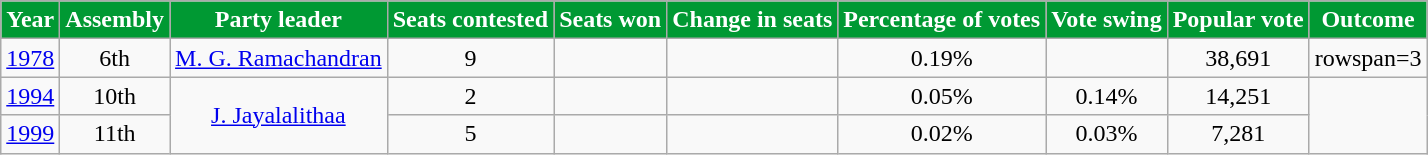<table class="wikitable sortable" style="text-align:center">
<tr>
<th style="background-color:#009933;color:white">Year</th>
<th style="background-color:#009933;color:white">Assembly</th>
<th style="background-color:#009933;color:white">Party leader</th>
<th style="background-color:#009933;color:white">Seats contested</th>
<th style="background-color:#009933;color:white">Seats won</th>
<th style="background-color:#009933;color:white">Change in seats</th>
<th style="background-color:#009933;color:white">Percentage of votes</th>
<th style="background-color:#009933;color:white">Vote swing</th>
<th style="background-color:#009933;color:white">Popular vote</th>
<th style="background-color:#009933;color:white">Outcome</th>
</tr>
<tr>
<td><a href='#'>1978</a></td>
<td>6th</td>
<td><a href='#'>M.&nbsp;G.&nbsp;Ramachandran</a></td>
<td>9</td>
<td></td>
<td></td>
<td>0.19%</td>
<td></td>
<td>38,691</td>
<td>rowspan=3 </td>
</tr>
<tr>
<td><a href='#'>1994</a></td>
<td>10th</td>
<td rowspan=2><a href='#'>J. Jayalalithaa</a></td>
<td>2</td>
<td></td>
<td></td>
<td>0.05%</td>
<td> 0.14%</td>
<td>14,251</td>
</tr>
<tr>
<td><a href='#'>1999</a></td>
<td>11th</td>
<td>5</td>
<td></td>
<td></td>
<td>0.02%</td>
<td> 0.03%</td>
<td>7,281</td>
</tr>
</table>
